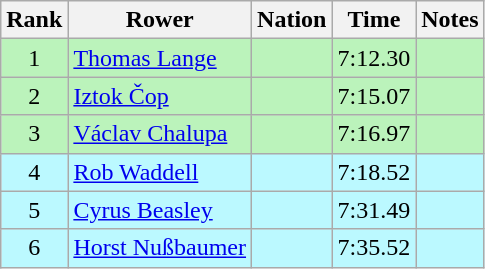<table class="wikitable sortable" style="text-align:center">
<tr>
<th>Rank</th>
<th>Rower</th>
<th>Nation</th>
<th>Time</th>
<th>Notes</th>
</tr>
<tr bgcolor=bbf3bb>
<td>1</td>
<td align=left><a href='#'>Thomas Lange</a></td>
<td align=left></td>
<td>7:12.30</td>
<td></td>
</tr>
<tr bgcolor=bbf3bb>
<td>2</td>
<td align=left><a href='#'>Iztok Čop</a></td>
<td align=left></td>
<td>7:15.07</td>
<td></td>
</tr>
<tr bgcolor=bbf3bb>
<td>3</td>
<td align=left><a href='#'>Václav Chalupa</a></td>
<td align=left></td>
<td>7:16.97</td>
<td></td>
</tr>
<tr bgcolor=bbf9ff>
<td>4</td>
<td align=left><a href='#'>Rob Waddell</a></td>
<td align=left></td>
<td>7:18.52</td>
<td></td>
</tr>
<tr bgcolor=bbf9ff>
<td>5</td>
<td align=left><a href='#'>Cyrus Beasley</a></td>
<td align=left></td>
<td>7:31.49</td>
<td></td>
</tr>
<tr bgcolor=bbf9ff>
<td>6</td>
<td align=left><a href='#'>Horst Nußbaumer</a></td>
<td align=left></td>
<td>7:35.52</td>
<td></td>
</tr>
</table>
